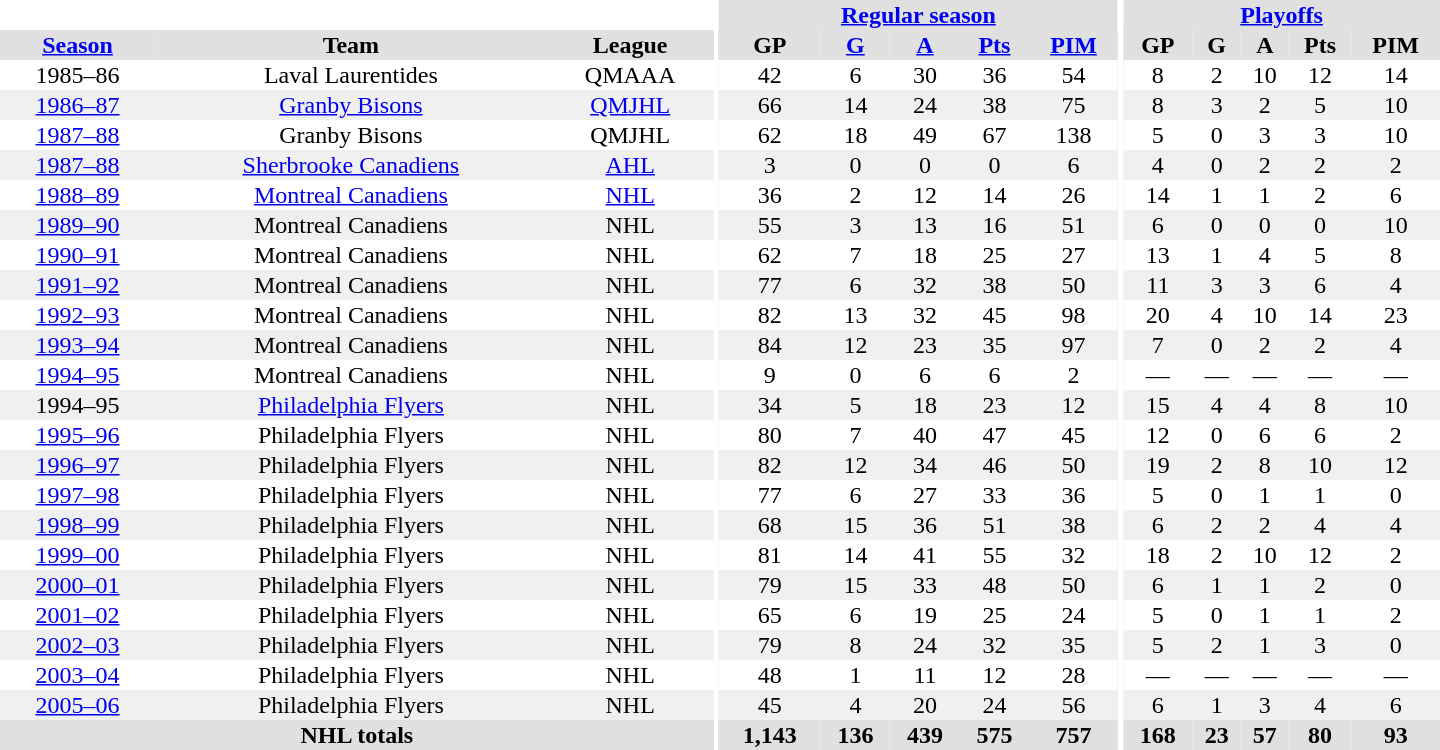<table border="0" cellpadding="1" cellspacing="0" style="text-align:center; width:60em">
<tr bgcolor="#e0e0e0">
<th colspan="3" bgcolor="#ffffff"></th>
<th rowspan="99" bgcolor="#ffffff"></th>
<th colspan="5"><a href='#'>Regular season</a></th>
<th rowspan="99" bgcolor="#ffffff"></th>
<th colspan="5"><a href='#'>Playoffs</a></th>
</tr>
<tr bgcolor="#e0e0e0">
<th><a href='#'>Season</a></th>
<th>Team</th>
<th>League</th>
<th>GP</th>
<th><a href='#'>G</a></th>
<th><a href='#'>A</a></th>
<th><a href='#'>Pts</a></th>
<th><a href='#'>PIM</a></th>
<th>GP</th>
<th>G</th>
<th>A</th>
<th>Pts</th>
<th>PIM</th>
</tr>
<tr>
<td>1985–86</td>
<td>Laval Laurentides</td>
<td>QMAAA</td>
<td>42</td>
<td>6</td>
<td>30</td>
<td>36</td>
<td>54</td>
<td>8</td>
<td>2</td>
<td>10</td>
<td>12</td>
<td>14</td>
</tr>
<tr bgcolor="#f0f0f0">
<td><a href='#'>1986–87</a></td>
<td><a href='#'>Granby Bisons</a></td>
<td><a href='#'>QMJHL</a></td>
<td>66</td>
<td>14</td>
<td>24</td>
<td>38</td>
<td>75</td>
<td>8</td>
<td>3</td>
<td>2</td>
<td>5</td>
<td>10</td>
</tr>
<tr>
<td><a href='#'>1987–88</a></td>
<td>Granby Bisons</td>
<td>QMJHL</td>
<td>62</td>
<td>18</td>
<td>49</td>
<td>67</td>
<td>138</td>
<td>5</td>
<td>0</td>
<td>3</td>
<td>3</td>
<td>10</td>
</tr>
<tr bgcolor="#f0f0f0">
<td><a href='#'>1987–88</a></td>
<td><a href='#'>Sherbrooke Canadiens</a></td>
<td><a href='#'>AHL</a></td>
<td>3</td>
<td>0</td>
<td>0</td>
<td>0</td>
<td>6</td>
<td>4</td>
<td>0</td>
<td>2</td>
<td>2</td>
<td>2</td>
</tr>
<tr>
<td><a href='#'>1988–89</a></td>
<td><a href='#'>Montreal Canadiens</a></td>
<td><a href='#'>NHL</a></td>
<td>36</td>
<td>2</td>
<td>12</td>
<td>14</td>
<td>26</td>
<td>14</td>
<td>1</td>
<td>1</td>
<td>2</td>
<td>6</td>
</tr>
<tr bgcolor="#f0f0f0">
<td><a href='#'>1989–90</a></td>
<td>Montreal Canadiens</td>
<td>NHL</td>
<td>55</td>
<td>3</td>
<td>13</td>
<td>16</td>
<td>51</td>
<td>6</td>
<td>0</td>
<td>0</td>
<td>0</td>
<td>10</td>
</tr>
<tr>
<td><a href='#'>1990–91</a></td>
<td>Montreal Canadiens</td>
<td>NHL</td>
<td>62</td>
<td>7</td>
<td>18</td>
<td>25</td>
<td>27</td>
<td>13</td>
<td>1</td>
<td>4</td>
<td>5</td>
<td>8</td>
</tr>
<tr bgcolor="#f0f0f0">
<td><a href='#'>1991–92</a></td>
<td>Montreal Canadiens</td>
<td>NHL</td>
<td>77</td>
<td>6</td>
<td>32</td>
<td>38</td>
<td>50</td>
<td>11</td>
<td>3</td>
<td>3</td>
<td>6</td>
<td>4</td>
</tr>
<tr>
<td><a href='#'>1992–93</a></td>
<td>Montreal Canadiens</td>
<td>NHL</td>
<td>82</td>
<td>13</td>
<td>32</td>
<td>45</td>
<td>98</td>
<td>20</td>
<td>4</td>
<td>10</td>
<td>14</td>
<td>23</td>
</tr>
<tr bgcolor="#f0f0f0">
<td><a href='#'>1993–94</a></td>
<td>Montreal Canadiens</td>
<td>NHL</td>
<td>84</td>
<td>12</td>
<td>23</td>
<td>35</td>
<td>97</td>
<td>7</td>
<td>0</td>
<td>2</td>
<td>2</td>
<td>4</td>
</tr>
<tr>
<td><a href='#'>1994–95</a></td>
<td>Montreal Canadiens</td>
<td>NHL</td>
<td>9</td>
<td>0</td>
<td>6</td>
<td>6</td>
<td>2</td>
<td>—</td>
<td>—</td>
<td>—</td>
<td>—</td>
<td>—</td>
</tr>
<tr bgcolor="#f0f0f0">
<td>1994–95</td>
<td><a href='#'>Philadelphia Flyers</a></td>
<td>NHL</td>
<td>34</td>
<td>5</td>
<td>18</td>
<td>23</td>
<td>12</td>
<td>15</td>
<td>4</td>
<td>4</td>
<td>8</td>
<td>10</td>
</tr>
<tr>
<td><a href='#'>1995–96</a></td>
<td>Philadelphia Flyers</td>
<td>NHL</td>
<td>80</td>
<td>7</td>
<td>40</td>
<td>47</td>
<td>45</td>
<td>12</td>
<td>0</td>
<td>6</td>
<td>6</td>
<td>2</td>
</tr>
<tr bgcolor="#f0f0f0">
<td><a href='#'>1996–97</a></td>
<td>Philadelphia Flyers</td>
<td>NHL</td>
<td>82</td>
<td>12</td>
<td>34</td>
<td>46</td>
<td>50</td>
<td>19</td>
<td>2</td>
<td>8</td>
<td>10</td>
<td>12</td>
</tr>
<tr>
<td><a href='#'>1997–98</a></td>
<td>Philadelphia Flyers</td>
<td>NHL</td>
<td>77</td>
<td>6</td>
<td>27</td>
<td>33</td>
<td>36</td>
<td>5</td>
<td>0</td>
<td>1</td>
<td>1</td>
<td>0</td>
</tr>
<tr bgcolor="#f0f0f0">
<td><a href='#'>1998–99</a></td>
<td>Philadelphia Flyers</td>
<td>NHL</td>
<td>68</td>
<td>15</td>
<td>36</td>
<td>51</td>
<td>38</td>
<td>6</td>
<td>2</td>
<td>2</td>
<td>4</td>
<td>4</td>
</tr>
<tr>
<td><a href='#'>1999–00</a></td>
<td>Philadelphia Flyers</td>
<td>NHL</td>
<td>81</td>
<td>14</td>
<td>41</td>
<td>55</td>
<td>32</td>
<td>18</td>
<td>2</td>
<td>10</td>
<td>12</td>
<td>2</td>
</tr>
<tr bgcolor="#f0f0f0">
<td><a href='#'>2000–01</a></td>
<td>Philadelphia Flyers</td>
<td>NHL</td>
<td>79</td>
<td>15</td>
<td>33</td>
<td>48</td>
<td>50</td>
<td>6</td>
<td>1</td>
<td>1</td>
<td>2</td>
<td>0</td>
</tr>
<tr>
<td><a href='#'>2001–02</a></td>
<td>Philadelphia Flyers</td>
<td>NHL</td>
<td>65</td>
<td>6</td>
<td>19</td>
<td>25</td>
<td>24</td>
<td>5</td>
<td>0</td>
<td>1</td>
<td>1</td>
<td>2</td>
</tr>
<tr bgcolor="#f0f0f0">
<td><a href='#'>2002–03</a></td>
<td>Philadelphia Flyers</td>
<td>NHL</td>
<td>79</td>
<td>8</td>
<td>24</td>
<td>32</td>
<td>35</td>
<td>5</td>
<td>2</td>
<td>1</td>
<td>3</td>
<td>0</td>
</tr>
<tr>
<td><a href='#'>2003–04</a></td>
<td>Philadelphia Flyers</td>
<td>NHL</td>
<td>48</td>
<td>1</td>
<td>11</td>
<td>12</td>
<td>28</td>
<td>—</td>
<td>—</td>
<td>—</td>
<td>—</td>
<td>—</td>
</tr>
<tr bgcolor="#f0f0f0">
<td><a href='#'>2005–06</a></td>
<td>Philadelphia Flyers</td>
<td>NHL</td>
<td>45</td>
<td>4</td>
<td>20</td>
<td>24</td>
<td>56</td>
<td>6</td>
<td>1</td>
<td>3</td>
<td>4</td>
<td>6</td>
</tr>
<tr bgcolor="#e0e0e0">
<th colspan="3">NHL totals</th>
<th>1,143</th>
<th>136</th>
<th>439</th>
<th>575</th>
<th>757</th>
<th>168</th>
<th>23</th>
<th>57</th>
<th>80</th>
<th>93</th>
</tr>
</table>
